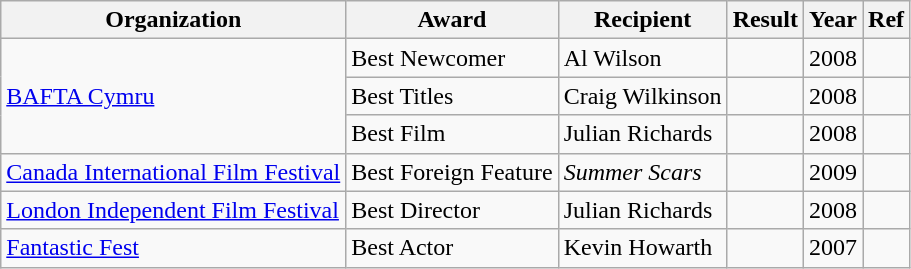<table class="wikitable">
<tr>
<th>Organization</th>
<th>Award</th>
<th>Recipient</th>
<th>Result</th>
<th>Year</th>
<th>Ref</th>
</tr>
<tr>
<td rowspan="3"><a href='#'>BAFTA Cymru</a></td>
<td>Best Newcomer</td>
<td>Al Wilson</td>
<td></td>
<td>2008</td>
<td></td>
</tr>
<tr>
<td>Best Titles</td>
<td>Craig Wilkinson</td>
<td></td>
<td>2008</td>
<td></td>
</tr>
<tr>
<td>Best Film</td>
<td>Julian Richards</td>
<td></td>
<td>2008</td>
<td></td>
</tr>
<tr>
<td><a href='#'>Canada International Film Festival</a></td>
<td>Best Foreign Feature</td>
<td><em>Summer Scars</em></td>
<td></td>
<td>2009</td>
<td></td>
</tr>
<tr>
<td><a href='#'>London Independent Film Festival</a></td>
<td>Best Director</td>
<td>Julian Richards</td>
<td></td>
<td>2008</td>
<td></td>
</tr>
<tr>
<td><a href='#'>Fantastic Fest</a></td>
<td>Best Actor</td>
<td>Kevin Howarth</td>
<td></td>
<td>2007</td>
<td></td>
</tr>
</table>
